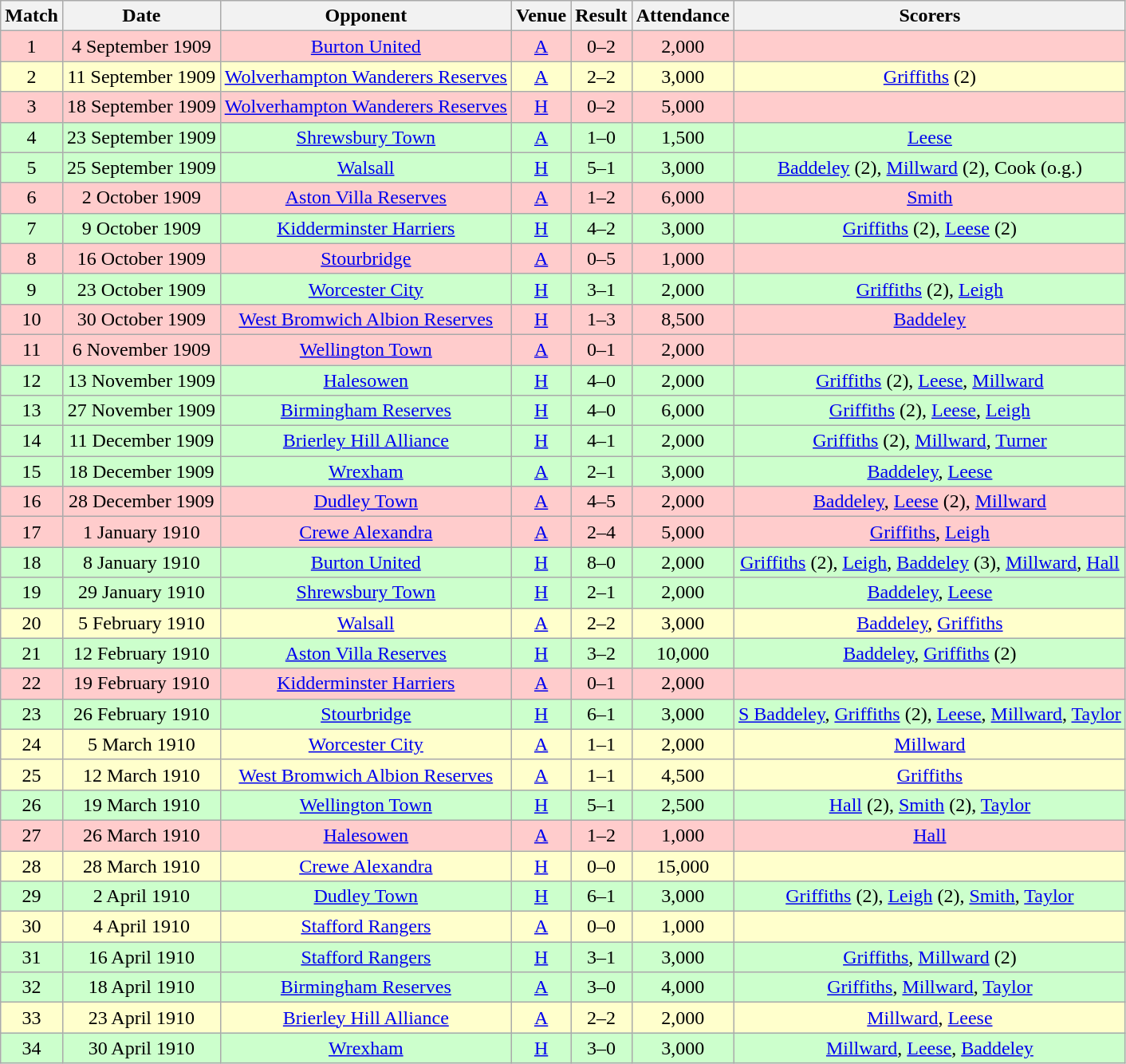<table class="wikitable" style="font-size:100%; text-align:center">
<tr>
<th>Match</th>
<th>Date</th>
<th>Opponent</th>
<th>Venue</th>
<th>Result</th>
<th>Attendance</th>
<th>Scorers</th>
</tr>
<tr style="background-color: #FFCCCC;">
<td>1</td>
<td>4 September 1909</td>
<td><a href='#'>Burton United</a></td>
<td><a href='#'>A</a></td>
<td>0–2</td>
<td>2,000</td>
<td></td>
</tr>
<tr style="background-color: #FFFFCC;">
<td>2</td>
<td>11 September 1909</td>
<td><a href='#'>Wolverhampton Wanderers Reserves</a></td>
<td><a href='#'>A</a></td>
<td>2–2</td>
<td>3,000</td>
<td><a href='#'>Griffiths</a> (2)</td>
</tr>
<tr style="background-color: #FFCCCC;">
<td>3</td>
<td>18 September 1909</td>
<td><a href='#'>Wolverhampton Wanderers Reserves</a></td>
<td><a href='#'>H</a></td>
<td>0–2</td>
<td>5,000</td>
<td></td>
</tr>
<tr style="background-color: #CCFFCC;">
<td>4</td>
<td>23 September 1909</td>
<td><a href='#'>Shrewsbury Town</a></td>
<td><a href='#'>A</a></td>
<td>1–0</td>
<td>1,500</td>
<td><a href='#'>Leese</a></td>
</tr>
<tr style="background-color: #CCFFCC;">
<td>5</td>
<td>25 September 1909</td>
<td><a href='#'>Walsall</a></td>
<td><a href='#'>H</a></td>
<td>5–1</td>
<td>3,000</td>
<td><a href='#'>Baddeley</a> (2), <a href='#'>Millward</a> (2), Cook (o.g.)</td>
</tr>
<tr style="background-color: #FFCCCC;">
<td>6</td>
<td>2 October 1909</td>
<td><a href='#'>Aston Villa Reserves</a></td>
<td><a href='#'>A</a></td>
<td>1–2</td>
<td>6,000</td>
<td><a href='#'>Smith</a></td>
</tr>
<tr style="background-color: #CCFFCC;">
<td>7</td>
<td>9 October 1909</td>
<td><a href='#'>Kidderminster Harriers</a></td>
<td><a href='#'>H</a></td>
<td>4–2</td>
<td>3,000</td>
<td><a href='#'>Griffiths</a> (2), <a href='#'>Leese</a> (2)</td>
</tr>
<tr style="background-color: #FFCCCC;">
<td>8</td>
<td>16 October 1909</td>
<td><a href='#'>Stourbridge</a></td>
<td><a href='#'>A</a></td>
<td>0–5</td>
<td>1,000</td>
<td></td>
</tr>
<tr style="background-color: #CCFFCC;">
<td>9</td>
<td>23 October 1909</td>
<td><a href='#'>Worcester City</a></td>
<td><a href='#'>H</a></td>
<td>3–1</td>
<td>2,000</td>
<td><a href='#'>Griffiths</a> (2), <a href='#'>Leigh</a></td>
</tr>
<tr style="background-color: #FFCCCC;">
<td>10</td>
<td>30 October 1909</td>
<td><a href='#'>West Bromwich Albion Reserves</a></td>
<td><a href='#'>H</a></td>
<td>1–3</td>
<td>8,500</td>
<td><a href='#'>Baddeley</a></td>
</tr>
<tr style="background-color: #FFCCCC;">
<td>11</td>
<td>6 November 1909</td>
<td><a href='#'>Wellington Town</a></td>
<td><a href='#'>A</a></td>
<td>0–1</td>
<td>2,000</td>
<td></td>
</tr>
<tr style="background-color: #CCFFCC;">
<td>12</td>
<td>13 November 1909</td>
<td><a href='#'>Halesowen</a></td>
<td><a href='#'>H</a></td>
<td>4–0</td>
<td>2,000</td>
<td><a href='#'>Griffiths</a> (2), <a href='#'>Leese</a>, <a href='#'>Millward</a></td>
</tr>
<tr style="background-color: #CCFFCC;">
<td>13</td>
<td>27 November 1909</td>
<td><a href='#'>Birmingham Reserves</a></td>
<td><a href='#'>H</a></td>
<td>4–0</td>
<td>6,000</td>
<td><a href='#'>Griffiths</a> (2), <a href='#'>Leese</a>, <a href='#'>Leigh</a></td>
</tr>
<tr style="background-color: #CCFFCC;">
<td>14</td>
<td>11 December 1909</td>
<td><a href='#'>Brierley Hill Alliance</a></td>
<td><a href='#'>H</a></td>
<td>4–1</td>
<td>2,000</td>
<td><a href='#'>Griffiths</a> (2), <a href='#'>Millward</a>, <a href='#'>Turner</a></td>
</tr>
<tr style="background-color: #CCFFCC;">
<td>15</td>
<td>18 December 1909</td>
<td><a href='#'>Wrexham</a></td>
<td><a href='#'>A</a></td>
<td>2–1</td>
<td>3,000</td>
<td><a href='#'>Baddeley</a>, <a href='#'>Leese</a></td>
</tr>
<tr style="background-color: #FFCCCC;">
<td>16</td>
<td>28 December 1909</td>
<td><a href='#'>Dudley Town</a></td>
<td><a href='#'>A</a></td>
<td>4–5</td>
<td>2,000</td>
<td><a href='#'>Baddeley</a>, <a href='#'>Leese</a> (2), <a href='#'>Millward</a></td>
</tr>
<tr style="background-color: #FFCCCC;">
<td>17</td>
<td>1 January 1910</td>
<td><a href='#'>Crewe Alexandra</a></td>
<td><a href='#'>A</a></td>
<td>2–4</td>
<td>5,000</td>
<td><a href='#'>Griffiths</a>, <a href='#'>Leigh</a></td>
</tr>
<tr style="background-color: #CCFFCC;">
<td>18</td>
<td>8 January 1910</td>
<td><a href='#'>Burton United</a></td>
<td><a href='#'>H</a></td>
<td>8–0</td>
<td>2,000</td>
<td><a href='#'>Griffiths</a> (2), <a href='#'>Leigh</a>, <a href='#'>Baddeley</a> (3), <a href='#'>Millward</a>, <a href='#'>Hall</a></td>
</tr>
<tr style="background-color: #CCFFCC;">
<td>19</td>
<td>29 January 1910</td>
<td><a href='#'>Shrewsbury Town</a></td>
<td><a href='#'>H</a></td>
<td>2–1</td>
<td>2,000</td>
<td><a href='#'>Baddeley</a>, <a href='#'>Leese</a></td>
</tr>
<tr style="background-color: #FFFFCC;">
<td>20</td>
<td>5 February 1910</td>
<td><a href='#'>Walsall</a></td>
<td><a href='#'>A</a></td>
<td>2–2</td>
<td>3,000</td>
<td><a href='#'>Baddeley</a>, <a href='#'>Griffiths</a></td>
</tr>
<tr style="background-color: #CCFFCC;">
<td>21</td>
<td>12 February 1910</td>
<td><a href='#'>Aston Villa Reserves</a></td>
<td><a href='#'>H</a></td>
<td>3–2</td>
<td>10,000</td>
<td><a href='#'>Baddeley</a>, <a href='#'>Griffiths</a> (2)</td>
</tr>
<tr style="background-color: #FFCCCC;">
<td>22</td>
<td>19 February 1910</td>
<td><a href='#'>Kidderminster Harriers</a></td>
<td><a href='#'>A</a></td>
<td>0–1</td>
<td>2,000</td>
<td></td>
</tr>
<tr style="background-color: #CCFFCC;">
<td>23</td>
<td>26 February 1910</td>
<td><a href='#'>Stourbridge</a></td>
<td><a href='#'>H</a></td>
<td>6–1</td>
<td>3,000</td>
<td><a href='#'>S Baddeley</a>, <a href='#'>Griffiths</a> (2), <a href='#'>Leese</a>, <a href='#'>Millward</a>, <a href='#'>Taylor</a></td>
</tr>
<tr style="background-color: #FFFFCC;">
<td>24</td>
<td>5 March 1910</td>
<td><a href='#'>Worcester City</a></td>
<td><a href='#'>A</a></td>
<td>1–1</td>
<td>2,000</td>
<td><a href='#'>Millward</a></td>
</tr>
<tr style="background-color: #FFFFCC;">
<td>25</td>
<td>12 March 1910</td>
<td><a href='#'>West Bromwich Albion Reserves</a></td>
<td><a href='#'>A</a></td>
<td>1–1</td>
<td>4,500</td>
<td><a href='#'>Griffiths</a></td>
</tr>
<tr style="background-color: #CCFFCC;">
<td>26</td>
<td>19 March 1910</td>
<td><a href='#'>Wellington Town</a></td>
<td><a href='#'>H</a></td>
<td>5–1</td>
<td>2,500</td>
<td><a href='#'>Hall</a> (2), <a href='#'>Smith</a> (2), <a href='#'>Taylor</a></td>
</tr>
<tr style="background-color: #FFCCCC;">
<td>27</td>
<td>26 March 1910</td>
<td><a href='#'>Halesowen</a></td>
<td><a href='#'>A</a></td>
<td>1–2</td>
<td>1,000</td>
<td><a href='#'>Hall</a></td>
</tr>
<tr style="background-color: #FFFFCC;">
<td>28</td>
<td>28 March 1910</td>
<td><a href='#'>Crewe Alexandra</a></td>
<td><a href='#'>H</a></td>
<td>0–0</td>
<td>15,000</td>
<td></td>
</tr>
<tr style="background-color: #CCFFCC;">
<td>29</td>
<td>2 April 1910</td>
<td><a href='#'>Dudley Town</a></td>
<td><a href='#'>H</a></td>
<td>6–1</td>
<td>3,000</td>
<td><a href='#'>Griffiths</a> (2), <a href='#'>Leigh</a> (2), <a href='#'>Smith</a>, <a href='#'>Taylor</a></td>
</tr>
<tr style="background-color: #FFFFCC;">
<td>30</td>
<td>4 April 1910</td>
<td><a href='#'>Stafford Rangers</a></td>
<td><a href='#'>A</a></td>
<td>0–0</td>
<td>1,000</td>
<td></td>
</tr>
<tr style="background-color: #CCFFCC;">
<td>31</td>
<td>16 April 1910</td>
<td><a href='#'>Stafford Rangers</a></td>
<td><a href='#'>H</a></td>
<td>3–1</td>
<td>3,000</td>
<td><a href='#'>Griffiths</a>, <a href='#'>Millward</a> (2)</td>
</tr>
<tr style="background-color: #CCFFCC;">
<td>32</td>
<td>18 April 1910</td>
<td><a href='#'>Birmingham Reserves</a></td>
<td><a href='#'>A</a></td>
<td>3–0</td>
<td>4,000</td>
<td><a href='#'>Griffiths</a>, <a href='#'>Millward</a>, <a href='#'>Taylor</a></td>
</tr>
<tr style="background-color: #FFFFCC;">
<td>33</td>
<td>23 April 1910</td>
<td><a href='#'>Brierley Hill Alliance</a></td>
<td><a href='#'>A</a></td>
<td>2–2</td>
<td>2,000</td>
<td><a href='#'>Millward</a>, <a href='#'>Leese</a></td>
</tr>
<tr style="background-color: #CCFFCC;">
<td>34</td>
<td>30 April 1910</td>
<td><a href='#'>Wrexham</a></td>
<td><a href='#'>H</a></td>
<td>3–0</td>
<td>3,000</td>
<td><a href='#'>Millward</a>, <a href='#'>Leese</a>, <a href='#'>Baddeley</a></td>
</tr>
</table>
